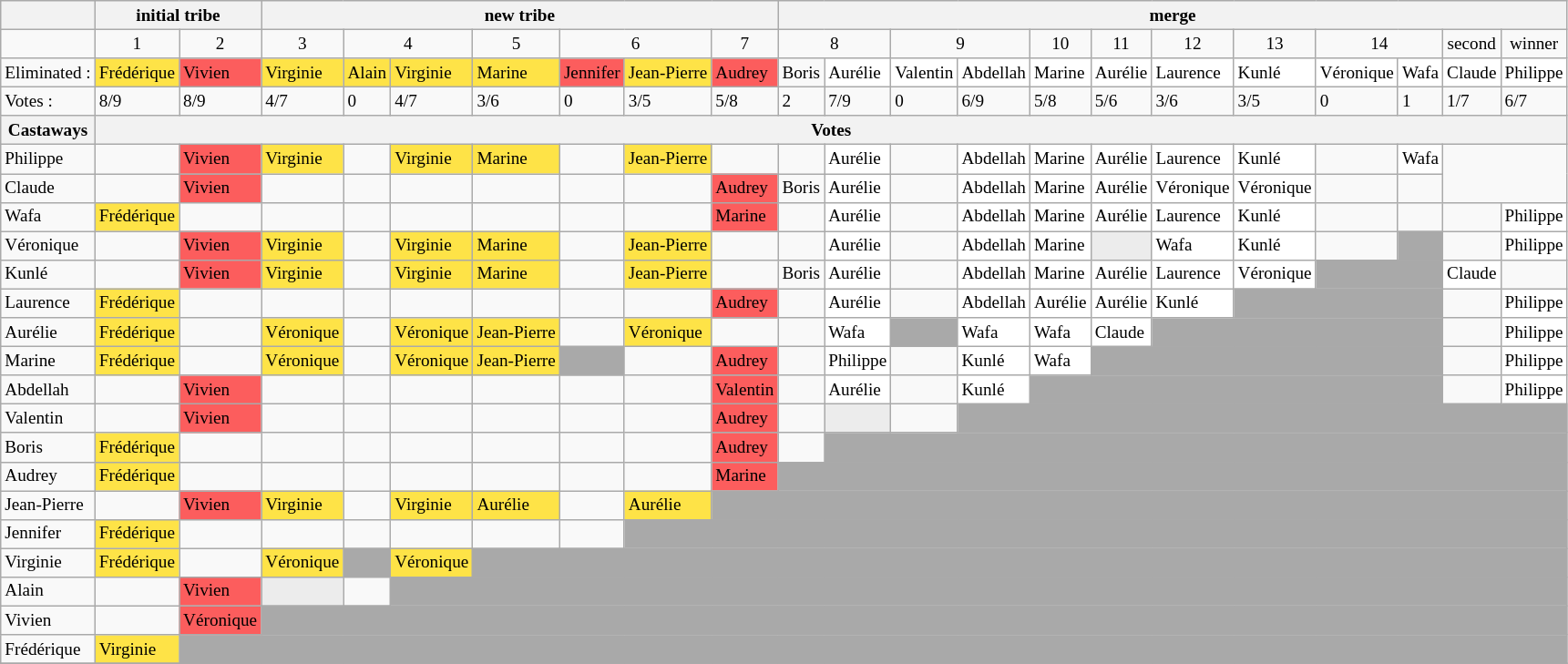<table class="wikitable" style="font-size:80%;">
<tr>
<th></th>
<th colspan="2" align=center>initial tribe</th>
<th colspan="7" align=center>new tribe</th>
<th colspan="12" align=center>merge</th>
</tr>
<tr>
<td></td>
<td align="center">1</td>
<td align="center">2</td>
<td align="center">3</td>
<td align="center" colspan="2">4</td>
<td align="center">5</td>
<td align="center" colspan="2">6</td>
<td align="center">7</td>
<td align="center" colspan="2">8</td>
<td align="center" colspan="2">9</td>
<td align="center">10</td>
<td align="center">11</td>
<td align="center">12</td>
<td align="center">13</td>
<td align="center" colspan="2">14</td>
<td align="center">second</td>
<td align="center">winner</td>
</tr>
<tr>
<td>Eliminated :</td>
<td bgcolor="#FEE347">Frédérique</td>
<td bgcolor="#FC5D5D">Vivien</td>
<td bgcolor="#FEE347">Virginie</td>
<td bgcolor="#FEE347">Alain</td>
<td bgcolor="#FEE347">Virginie</td>
<td bgcolor="#FEE347">Marine</td>
<td bgcolor="#FC5D5D">Jennifer</td>
<td bgcolor="#FEE347">Jean-Pierre</td>
<td bgcolor="#FC5D5D">Audrey</td>
<td>Boris</td>
<td bgcolor="white">Aurélie</td>
<td bgcolor="white">Valentin</td>
<td bgcolor="white">Abdellah</td>
<td bgcolor="white">Marine</td>
<td bgcolor="white">Aurélie</td>
<td bgcolor="white">Laurence</td>
<td bgcolor="white">Kunlé</td>
<td bgcolor="white">Véronique</td>
<td bgcolor="white">Wafa</td>
<td bgcolor="white">Claude</td>
<td bgcolor="white">Philippe</td>
</tr>
<tr>
<td>Votes :</td>
<td>8/9</td>
<td>8/9</td>
<td>4/7</td>
<td>0</td>
<td>4/7</td>
<td>3/6</td>
<td>0</td>
<td>3/5</td>
<td>5/8</td>
<td>2</td>
<td>7/9</td>
<td>0</td>
<td>6/9</td>
<td>5/8</td>
<td>5/6</td>
<td>3/6</td>
<td>3/5</td>
<td>0</td>
<td>1</td>
<td>1/7</td>
<td>6/7</td>
</tr>
<tr>
<th>Castaways</th>
<th colspan="21" align="center">Votes</th>
</tr>
<tr>
<td>Philippe</td>
<td></td>
<td bgcolor="#FC5D5D">Vivien</td>
<td bgcolor="#FEE347">Virginie</td>
<td></td>
<td bgcolor="#FEE347">Virginie</td>
<td bgcolor="#FEE347">Marine</td>
<td></td>
<td bgcolor="#FEE347">Jean-Pierre</td>
<td></td>
<td></td>
<td bgcolor="white">Aurélie</td>
<td></td>
<td bgcolor="white">Abdellah</td>
<td bgcolor="white">Marine</td>
<td bgcolor="white">Aurélie</td>
<td bgcolor="white">Laurence</td>
<td bgcolor="white">Kunlé</td>
<td></td>
<td bgcolor="white">Wafa</td>
<td rowspan="2" colspan="2"></td>
</tr>
<tr>
<td>Claude</td>
<td></td>
<td bgcolor="#FC5D5D">Vivien</td>
<td></td>
<td></td>
<td></td>
<td></td>
<td></td>
<td></td>
<td bgcolor="#FC5D5D">Audrey</td>
<td>Boris</td>
<td bgcolor="white">Aurélie</td>
<td></td>
<td bgcolor="white">Abdellah</td>
<td bgcolor="white">Marine</td>
<td bgcolor="white">Aurélie</td>
<td bgcolor="white">Véronique</td>
<td bgcolor="white">Véronique</td>
<td></td>
<td></td>
</tr>
<tr>
<td>Wafa</td>
<td bgcolor="#FEE347">Frédérique</td>
<td></td>
<td></td>
<td></td>
<td></td>
<td></td>
<td></td>
<td></td>
<td bgcolor="#FC5D5D">Marine</td>
<td></td>
<td bgcolor="white">Aurélie</td>
<td></td>
<td bgcolor="white">Abdellah</td>
<td bgcolor="white">Marine</td>
<td bgcolor="white">Aurélie</td>
<td bgcolor="white">Laurence</td>
<td bgcolor="white">Kunlé</td>
<td></td>
<td></td>
<td></td>
<td bgcolor="white">Philippe</td>
</tr>
<tr>
<td>Véronique</td>
<td></td>
<td bgcolor="#FC5D5D">Vivien</td>
<td bgcolor="#FEE347">Virginie</td>
<td></td>
<td bgcolor="#FEE347">Virginie</td>
<td bgcolor="#FEE347">Marine</td>
<td></td>
<td bgcolor="#FEE347">Jean-Pierre</td>
<td></td>
<td></td>
<td bgcolor="white">Aurélie</td>
<td></td>
<td bgcolor="white">Abdellah</td>
<td bgcolor="white">Marine</td>
<td bgcolor="#ECECEC"></td>
<td bgcolor="white">Wafa</td>
<td bgcolor="white">Kunlé</td>
<td></td>
<td bgcolor="darkgray" colspan="1"></td>
<td></td>
<td bgcolor="white">Philippe</td>
</tr>
<tr>
<td>Kunlé</td>
<td></td>
<td bgcolor="#FC5D5D">Vivien</td>
<td bgcolor="#FEE347">Virginie</td>
<td></td>
<td bgcolor="#FEE347">Virginie</td>
<td bgcolor="#FEE347">Marine</td>
<td></td>
<td bgcolor="#FEE347">Jean-Pierre</td>
<td></td>
<td>Boris</td>
<td bgcolor="white">Aurélie</td>
<td></td>
<td bgcolor="white">Abdellah</td>
<td bgcolor="white">Marine</td>
<td bgcolor="white">Aurélie</td>
<td bgcolor="white">Laurence</td>
<td bgcolor="white">Véronique</td>
<td bgcolor="darkgray" colspan="2"></td>
<td bgcolor="white">Claude</td>
<td></td>
</tr>
<tr>
<td>Laurence</td>
<td bgcolor="#FEE347">Frédérique</td>
<td></td>
<td></td>
<td></td>
<td></td>
<td></td>
<td></td>
<td></td>
<td bgcolor="#FC5D5D">Audrey</td>
<td></td>
<td bgcolor="white">Aurélie</td>
<td></td>
<td bgcolor="white">Abdellah</td>
<td bgcolor="white">Aurélie</td>
<td bgcolor="white">Aurélie</td>
<td bgcolor="white">Kunlé</td>
<td bgcolor="darkgray" colspan="3"></td>
<td></td>
<td bgcolor="white">Philippe</td>
</tr>
<tr>
<td>Aurélie</td>
<td bgcolor="#FEE347">Frédérique</td>
<td></td>
<td bgcolor="#FEE347">Véronique</td>
<td></td>
<td bgcolor="#FEE347">Véronique</td>
<td bgcolor="#FEE347">Jean-Pierre</td>
<td></td>
<td bgcolor="#FEE347">Véronique</td>
<td></td>
<td></td>
<td bgcolor="white">Wafa</td>
<td bgcolor="darkgray" align=right></td>
<td bgcolor="white">Wafa</td>
<td bgcolor="white">Wafa</td>
<td bgcolor="white">Claude</td>
<td bgcolor="darkgray" colspan="4"></td>
<td></td>
<td bgcolor="white">Philippe</td>
</tr>
<tr>
<td>Marine</td>
<td bgcolor="#FEE347">Frédérique</td>
<td></td>
<td bgcolor="#FEE347">Véronique</td>
<td></td>
<td bgcolor="#FEE347">Véronique</td>
<td bgcolor="#FEE347">Jean-Pierre</td>
<td bgcolor="darkgray" align=right></td>
<td></td>
<td bgcolor="#FC5D5D">Audrey</td>
<td></td>
<td bgcolor="white">Philippe</td>
<td></td>
<td bgcolor="white">Kunlé</td>
<td bgcolor="white">Wafa</td>
<td bgcolor="darkgray" colspan="5"></td>
<td></td>
<td bgcolor="white">Philippe</td>
</tr>
<tr>
<td>Abdellah</td>
<td></td>
<td bgcolor="#FC5D5D">Vivien</td>
<td></td>
<td></td>
<td></td>
<td></td>
<td></td>
<td></td>
<td bgcolor="#FC5D5D">Valentin</td>
<td></td>
<td bgcolor="white">Aurélie</td>
<td></td>
<td bgcolor="white">Kunlé</td>
<td bgcolor="darkgray" colspan="6"></td>
<td></td>
<td bgcolor="white">Philippe</td>
</tr>
<tr>
<td>Valentin</td>
<td></td>
<td bgcolor="#FC5D5D">Vivien</td>
<td></td>
<td></td>
<td></td>
<td></td>
<td></td>
<td></td>
<td bgcolor="#FC5D5D">Audrey</td>
<td></td>
<td bgcolor="#ECECEC"></td>
<td></td>
<td bgcolor="darkgray" colspan="9"></td>
</tr>
<tr>
<td>Boris</td>
<td bgcolor="#FEE347">Frédérique</td>
<td></td>
<td></td>
<td></td>
<td></td>
<td></td>
<td></td>
<td></td>
<td bgcolor="#FC5D5D">Audrey</td>
<td></td>
<td bgcolor="darkgray" colspan="11"></td>
</tr>
<tr>
<td>Audrey</td>
<td bgcolor="#FEE347">Frédérique</td>
<td></td>
<td></td>
<td></td>
<td></td>
<td></td>
<td></td>
<td></td>
<td bgcolor="#FC5D5D">Marine</td>
<td bgcolor="darkgray" colspan="12"></td>
</tr>
<tr>
<td>Jean-Pierre</td>
<td></td>
<td bgcolor="#FC5D5D">Vivien</td>
<td bgcolor="#FEE347">Virginie</td>
<td></td>
<td bgcolor="#FEE347">Virginie</td>
<td bgcolor="#FEE347">Aurélie</td>
<td></td>
<td bgcolor="#FEE347">Aurélie</td>
<td bgcolor="darkgray" colspan="13"></td>
</tr>
<tr>
<td>Jennifer</td>
<td bgcolor="#FEE347">Frédérique</td>
<td></td>
<td></td>
<td></td>
<td></td>
<td></td>
<td></td>
<td bgcolor="darkgray" colspan="14"></td>
</tr>
<tr>
<td>Virginie</td>
<td bgcolor="#FEE347">Frédérique</td>
<td></td>
<td bgcolor="#FEE347">Véronique</td>
<td bgcolor="darkgray" align=right></td>
<td bgcolor="#FEE347">Véronique</td>
<td bgcolor="darkgray" colspan="16"></td>
</tr>
<tr>
<td>Alain</td>
<td></td>
<td bgcolor="#FC5D5D">Vivien</td>
<td bgcolor="#ECECEC"></td>
<td></td>
<td bgcolor="darkgray" colspan="17"></td>
</tr>
<tr>
<td>Vivien</td>
<td></td>
<td bgcolor="#FC5D5D">Véronique</td>
<td bgcolor="darkgray" colspan="19"></td>
</tr>
<tr>
<td>Frédérique</td>
<td bgcolor="#FEE347">Virginie</td>
<td bgcolor="darkgray" colspan="20"></td>
</tr>
<tr>
</tr>
</table>
